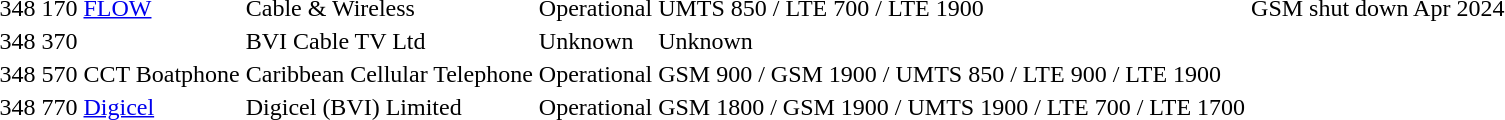<table>
<tr>
<td>348</td>
<td>170</td>
<td><a href='#'>FLOW</a></td>
<td>Cable & Wireless</td>
<td>Operational</td>
<td>UMTS 850 / LTE 700 / LTE 1900</td>
<td> GSM shut down Apr 2024</td>
</tr>
<tr>
<td>348</td>
<td>370</td>
<td></td>
<td>BVI Cable TV Ltd</td>
<td>Unknown</td>
<td>Unknown</td>
<td></td>
</tr>
<tr>
<td>348</td>
<td>570</td>
<td>CCT Boatphone</td>
<td>Caribbean Cellular Telephone</td>
<td>Operational</td>
<td>GSM 900 / GSM 1900 / UMTS 850 / LTE 900 / LTE 1900</td>
<td></td>
</tr>
<tr>
<td>348</td>
<td>770</td>
<td><a href='#'>Digicel</a></td>
<td>Digicel (BVI) Limited</td>
<td>Operational</td>
<td>GSM 1800 / GSM 1900 / UMTS 1900 / LTE 700 / LTE 1700</td>
<td></td>
</tr>
</table>
